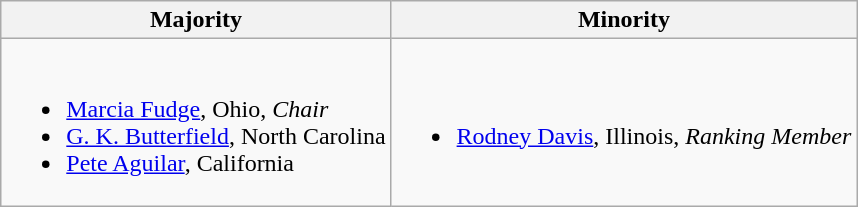<table class=wikitable>
<tr>
<th>Majority</th>
<th>Minority</th>
</tr>
<tr>
<td><br><ul><li><a href='#'>Marcia Fudge</a>, Ohio, <em>Chair</em></li><li><a href='#'>G. K. Butterfield</a>, North Carolina</li><li><a href='#'>Pete Aguilar</a>, California</li></ul></td>
<td><br><ul><li><a href='#'>Rodney Davis</a>, Illinois, <em>Ranking Member</em></li></ul></td>
</tr>
</table>
